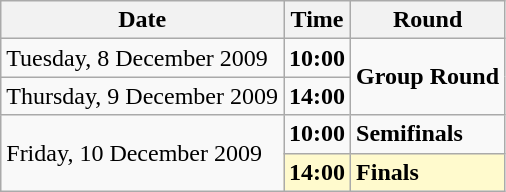<table class="wikitable">
<tr>
<th>Date</th>
<th>Time</th>
<th>Round</th>
</tr>
<tr>
<td>Tuesday, 8 December 2009</td>
<td><strong>10:00</strong></td>
<td rowspan="2"><strong>Group Round</strong></td>
</tr>
<tr>
<td>Thursday, 9 December 2009</td>
<td><strong>14:00</strong></td>
</tr>
<tr>
<td rowspan="2">Friday, 10 December 2009</td>
<td><strong>10:00</strong></td>
<td><strong>Semifinals</strong></td>
</tr>
<tr style="background:lemonchiffon;">
<td><strong>14:00</strong></td>
<td><strong>Finals</strong></td>
</tr>
</table>
